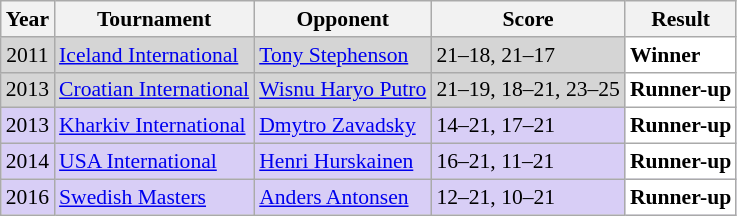<table class="sortable wikitable" style="font-size: 90%;">
<tr>
<th>Year</th>
<th>Tournament</th>
<th>Opponent</th>
<th>Score</th>
<th>Result</th>
</tr>
<tr style="background:#D5D5D5">
<td align="center">2011</td>
<td align="left"><a href='#'>Iceland International</a></td>
<td align="left"> <a href='#'>Tony Stephenson</a></td>
<td align="left">21–18, 21–17</td>
<td style="text-align:left; background:white"> <strong>Winner</strong></td>
</tr>
<tr style="background:#D5D5D5">
<td align="center">2013</td>
<td align="left"><a href='#'>Croatian International</a></td>
<td align="left"> <a href='#'>Wisnu Haryo Putro</a></td>
<td align="left">21–19, 18–21, 23–25</td>
<td style="text-align:left; background:white"> <strong>Runner-up</strong></td>
</tr>
<tr style="background:#D8CEF6">
<td align="center">2013</td>
<td align="left"><a href='#'>Kharkiv International</a></td>
<td align="left"> <a href='#'>Dmytro Zavadsky</a></td>
<td align="left">14–21, 17–21</td>
<td style="text-align:left; background:white"> <strong>Runner-up</strong></td>
</tr>
<tr style="background:#D8CEF6">
<td align="center">2014</td>
<td align="left"><a href='#'>USA International</a></td>
<td align="left"> <a href='#'>Henri Hurskainen</a></td>
<td align="left">16–21, 11–21</td>
<td style="text-align:left; background:white"> <strong>Runner-up</strong></td>
</tr>
<tr style="background:#D8CEF6">
<td align="center">2016</td>
<td align="left"><a href='#'>Swedish Masters</a></td>
<td align="left"> <a href='#'>Anders Antonsen</a></td>
<td align="left">12–21, 10–21</td>
<td style="text-align:left; background:white"> <strong>Runner-up</strong></td>
</tr>
</table>
